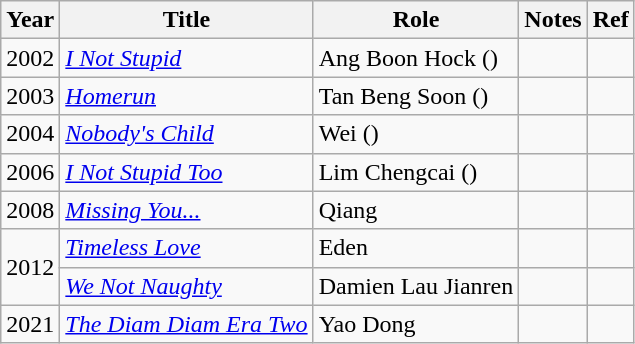<table class="wikitable">
<tr>
<th>Year</th>
<th>Title</th>
<th>Role</th>
<th>Notes</th>
<th>Ref</th>
</tr>
<tr>
<td>2002</td>
<td><em><a href='#'>I Not Stupid</a></em></td>
<td>Ang Boon Hock ()</td>
<td></td>
<td></td>
</tr>
<tr>
<td>2003</td>
<td><em><a href='#'>Homerun</a></em></td>
<td>Tan Beng Soon ()</td>
<td></td>
<td></td>
</tr>
<tr>
<td>2004</td>
<td><em><a href='#'>Nobody's Child</a></em></td>
<td>Wei ()</td>
<td></td>
<td></td>
</tr>
<tr>
<td>2006</td>
<td><em><a href='#'>I Not Stupid Too</a></em></td>
<td>Lim Chengcai ()</td>
<td></td>
<td></td>
</tr>
<tr>
<td>2008</td>
<td><em><a href='#'>Missing You...</a></em></td>
<td>Qiang</td>
<td></td>
<td></td>
</tr>
<tr>
<td rowspan="2">2012</td>
<td><em><a href='#'>Timeless Love</a></em></td>
<td>Eden</td>
<td></td>
<td></td>
</tr>
<tr>
<td><em><a href='#'>We Not Naughty</a></em></td>
<td>Damien Lau Jianren</td>
<td></td>
<td></td>
</tr>
<tr>
<td>2021</td>
<td><em><a href='#'>The Diam Diam Era Two</a></em></td>
<td>Yao Dong</td>
<td></td>
<td></td>
</tr>
</table>
